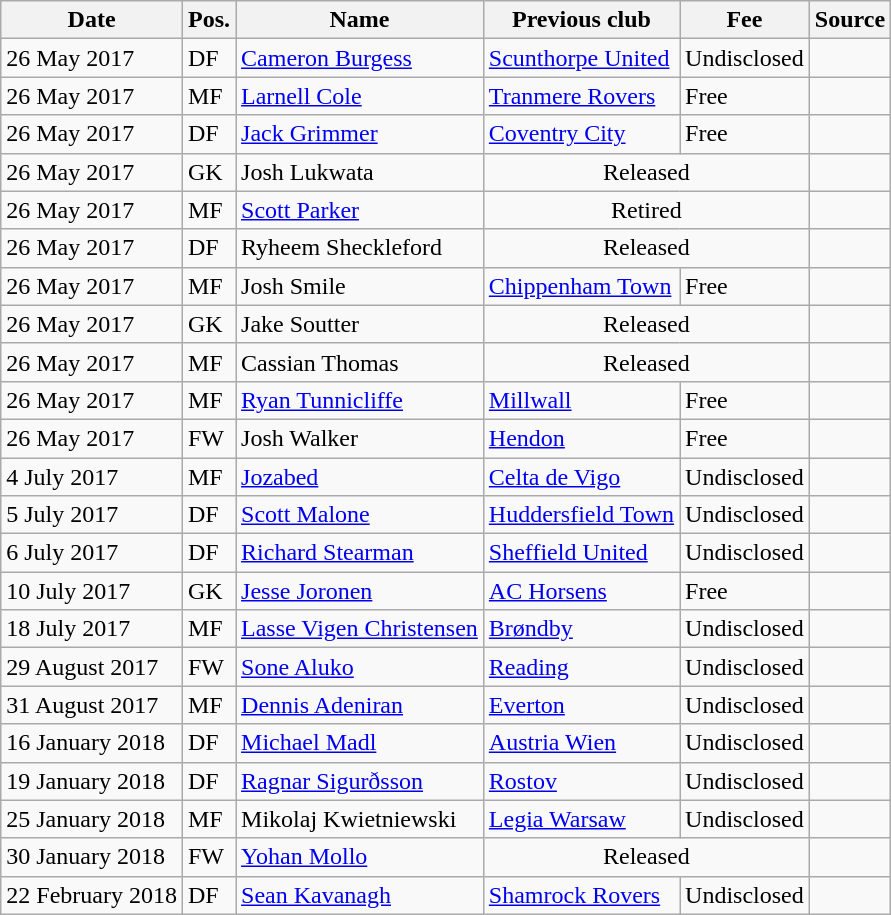<table class="wikitable" style="text-align:left">
<tr>
<th>Date</th>
<th>Pos.</th>
<th>Name</th>
<th>Previous club</th>
<th>Fee</th>
<th>Source</th>
</tr>
<tr>
<td>26 May 2017</td>
<td>DF</td>
<td> <a href='#'>Cameron Burgess</a></td>
<td> <a href='#'>Scunthorpe United</a></td>
<td>Undisclosed</td>
<td></td>
</tr>
<tr>
<td>26 May 2017</td>
<td>MF</td>
<td> <a href='#'>Larnell Cole</a></td>
<td> <a href='#'>Tranmere Rovers</a></td>
<td>Free</td>
<td></td>
</tr>
<tr>
<td>26 May 2017</td>
<td>DF</td>
<td> <a href='#'>Jack Grimmer</a></td>
<td> <a href='#'>Coventry City</a></td>
<td>Free</td>
<td></td>
</tr>
<tr>
<td>26 May 2017</td>
<td>GK</td>
<td> Josh Lukwata</td>
<td colspan="2" style="text-align:center;">Released</td>
<td></td>
</tr>
<tr>
<td>26 May 2017</td>
<td>MF</td>
<td> <a href='#'>Scott Parker</a></td>
<td colspan="2" style="text-align:center;">Retired</td>
<td></td>
</tr>
<tr>
<td>26 May 2017</td>
<td>DF</td>
<td> Ryheem Sheckleford</td>
<td colspan="2" style="text-align:center;">Released</td>
<td></td>
</tr>
<tr>
<td>26 May 2017</td>
<td>MF</td>
<td> Josh Smile</td>
<td> <a href='#'>Chippenham Town</a></td>
<td>Free</td>
<td></td>
</tr>
<tr>
<td>26 May 2017</td>
<td>GK</td>
<td> Jake Soutter</td>
<td colspan="2" style="text-align:center;">Released</td>
<td></td>
</tr>
<tr>
<td>26 May 2017</td>
<td>MF</td>
<td> Cassian Thomas</td>
<td colspan="2" style="text-align:center;">Released</td>
<td></td>
</tr>
<tr>
<td>26 May 2017</td>
<td>MF</td>
<td> <a href='#'>Ryan Tunnicliffe</a></td>
<td> <a href='#'>Millwall</a></td>
<td>Free</td>
<td></td>
</tr>
<tr>
<td>26 May 2017</td>
<td>FW</td>
<td> Josh Walker</td>
<td> <a href='#'>Hendon</a></td>
<td>Free</td>
<td></td>
</tr>
<tr>
<td>4 July 2017</td>
<td>MF</td>
<td> <a href='#'>Jozabed</a></td>
<td> <a href='#'>Celta de Vigo</a></td>
<td>Undisclosed</td>
<td></td>
</tr>
<tr>
<td>5 July 2017</td>
<td>DF</td>
<td> <a href='#'>Scott Malone</a></td>
<td> <a href='#'>Huddersfield Town</a></td>
<td>Undisclosed</td>
<td></td>
</tr>
<tr>
<td>6 July 2017</td>
<td>DF</td>
<td> <a href='#'>Richard Stearman</a></td>
<td> <a href='#'>Sheffield United</a></td>
<td>Undisclosed</td>
<td></td>
</tr>
<tr>
<td>10 July 2017</td>
<td>GK</td>
<td> <a href='#'>Jesse Joronen</a></td>
<td> <a href='#'>AC Horsens</a></td>
<td>Free</td>
<td></td>
</tr>
<tr>
<td>18 July 2017</td>
<td>MF</td>
<td> <a href='#'>Lasse Vigen Christensen</a></td>
<td> <a href='#'>Brøndby</a></td>
<td>Undisclosed</td>
<td></td>
</tr>
<tr>
<td>29 August 2017</td>
<td>FW</td>
<td> <a href='#'>Sone Aluko</a></td>
<td> <a href='#'>Reading</a></td>
<td>Undisclosed</td>
<td></td>
</tr>
<tr>
<td>31 August 2017</td>
<td>MF</td>
<td> <a href='#'>Dennis Adeniran</a></td>
<td> <a href='#'>Everton</a></td>
<td>Undisclosed</td>
<td></td>
</tr>
<tr>
<td>16 January 2018</td>
<td>DF</td>
<td> <a href='#'>Michael Madl</a></td>
<td> <a href='#'>Austria Wien</a></td>
<td>Undisclosed</td>
<td></td>
</tr>
<tr>
<td>19 January 2018</td>
<td>DF</td>
<td> <a href='#'>Ragnar Sigurðsson</a></td>
<td> <a href='#'>Rostov</a></td>
<td>Undisclosed</td>
<td></td>
</tr>
<tr>
<td>25 January 2018</td>
<td>MF</td>
<td> Mikolaj Kwietniewski</td>
<td> <a href='#'>Legia Warsaw</a></td>
<td>Undisclosed</td>
<td></td>
</tr>
<tr>
<td>30 January 2018</td>
<td>FW</td>
<td> <a href='#'>Yohan Mollo</a></td>
<td colspan="2" style="text-align:center;">Released</td>
<td></td>
</tr>
<tr>
<td>22 February 2018</td>
<td>DF</td>
<td> <a href='#'>Sean Kavanagh</a></td>
<td> <a href='#'>Shamrock Rovers</a></td>
<td>Undisclosed</td>
<td></td>
</tr>
</table>
